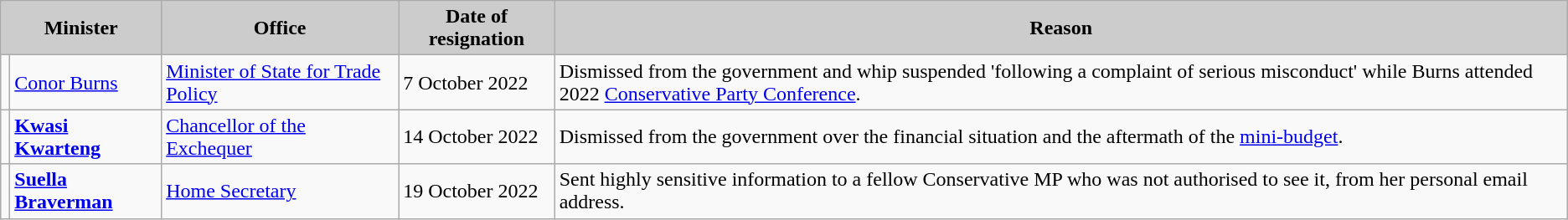<table class="wikitable">
<tr>
<th colspan="2" style="background:#ccc;">Minister<br></th>
<th style="background:#ccc;">Office</th>
<th style="background:#ccc;">Date of resignation</th>
<th style="background:#ccc;">Reason</th>
</tr>
<tr>
<td></td>
<td><a href='#'>Conor Burns</a></td>
<td><a href='#'>Minister of State for Trade Policy</a></td>
<td>7 October 2022</td>
<td>Dismissed from the government and whip suspended 'following a complaint of serious misconduct' while Burns attended 2022 <a href='#'>Conservative Party Conference</a>.</td>
</tr>
<tr>
<td></td>
<td><strong><a href='#'>Kwasi Kwarteng</a></strong></td>
<td><a href='#'>Chancellor of the Exchequer</a></td>
<td>14 October 2022</td>
<td>Dismissed from the government over the financial situation and the aftermath of the <a href='#'>mini-budget</a>.</td>
</tr>
<tr>
<td></td>
<td><strong><a href='#'>Suella Braverman</a></strong></td>
<td><a href='#'>Home Secretary</a></td>
<td>19 October 2022</td>
<td>Sent highly sensitive information to a fellow Conservative MP who was not authorised to see it, from her personal email address.</td>
</tr>
</table>
